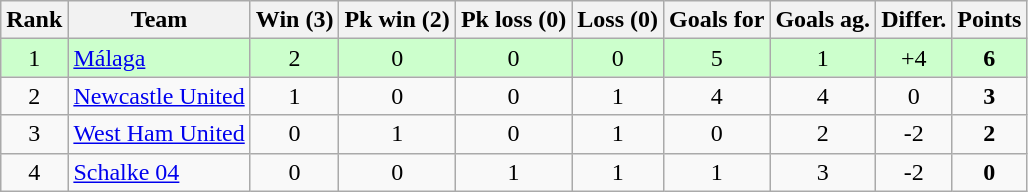<table class="wikitable" style="text-align: center;">
<tr>
<th>Rank</th>
<th>Team</th>
<th>Win (3)</th>
<th>Pk win (2)</th>
<th>Pk loss (0)</th>
<th>Loss (0)</th>
<th>Goals for</th>
<th>Goals ag.</th>
<th>Differ.</th>
<th>Points</th>
</tr>
<tr style="background:#cfc;">
<td>1</td>
<td align="left"> <a href='#'>Málaga</a></td>
<td>2</td>
<td>0</td>
<td>0</td>
<td>0</td>
<td>5</td>
<td>1</td>
<td>+4</td>
<td><strong>6</strong></td>
</tr>
<tr>
<td>2</td>
<td align="left"> <a href='#'>Newcastle United</a></td>
<td>1</td>
<td>0</td>
<td>0</td>
<td>1</td>
<td>4</td>
<td>4</td>
<td>0</td>
<td><strong>3</strong></td>
</tr>
<tr>
<td>3</td>
<td align="left"> <a href='#'>West Ham United</a></td>
<td>0</td>
<td>1</td>
<td>0</td>
<td>1</td>
<td>0</td>
<td>2</td>
<td>-2</td>
<td><strong>2</strong></td>
</tr>
<tr>
<td>4</td>
<td align="left"> <a href='#'>Schalke 04</a></td>
<td>0</td>
<td>0</td>
<td>1</td>
<td>1</td>
<td>1</td>
<td>3</td>
<td>-2</td>
<td><strong>0</strong></td>
</tr>
</table>
